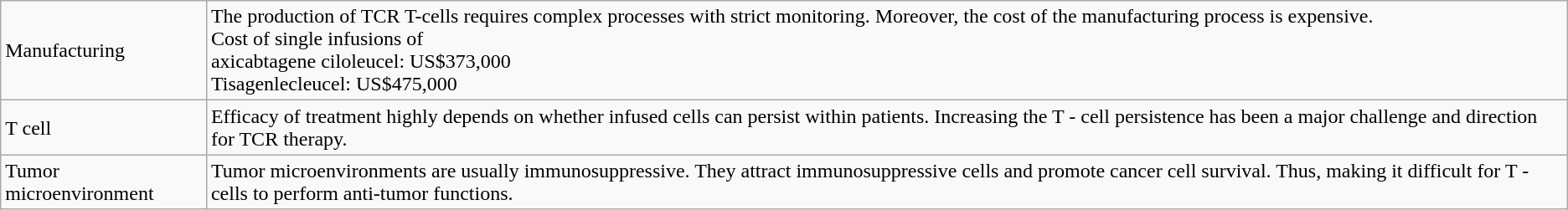<table class="wikitable">
<tr>
<td>Manufacturing</td>
<td>The production of TCR T-cells requires complex processes with strict monitoring. Moreover, the cost of the manufacturing process is expensive.<br>Cost of single infusions of<br>axicabtagene ciloleucel: US$373,000<br>Tisagenlecleucel: US$475,000</td>
</tr>
<tr>
<td>T cell</td>
<td>Efficacy of treatment highly depends on whether infused cells can persist within patients. Increasing the T - cell persistence has been a major challenge and direction for TCR therapy.</td>
</tr>
<tr>
<td>Tumor microenvironment</td>
<td>Tumor microenvironments are usually immunosuppressive. They attract immunosuppressive cells and promote cancer cell survival. Thus, making it difficult for T - cells to perform anti-tumor functions.</td>
</tr>
</table>
